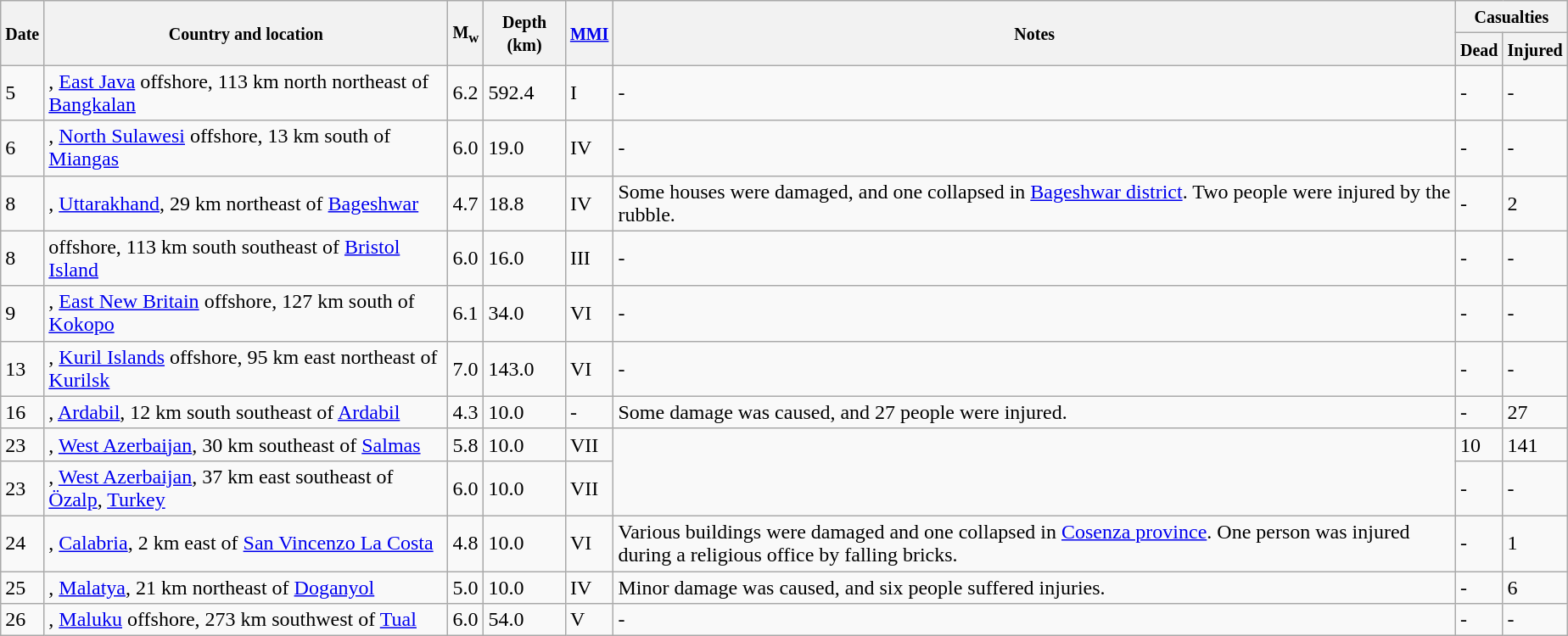<table class="wikitable sortable" style="border:1px black; margin-left:1em;">
<tr>
<th rowspan="2"><small>Date</small></th>
<th rowspan="2" style="width: 310px"><small>Country and location</small></th>
<th rowspan="2"><small>M<sub>w</sub></small></th>
<th rowspan="2"><small>Depth (km)</small></th>
<th rowspan="2"><small><a href='#'>MMI</a></small></th>
<th rowspan="2" class="unsortable"><small>Notes</small></th>
<th colspan="2"><small>Casualties</small></th>
</tr>
<tr>
<th><small>Dead</small></th>
<th><small>Injured</small></th>
</tr>
<tr>
<td>5</td>
<td>, <a href='#'>East Java</a> offshore, 113 km north northeast of <a href='#'>Bangkalan</a></td>
<td>6.2</td>
<td>592.4</td>
<td>I</td>
<td>-</td>
<td>-</td>
<td>-</td>
</tr>
<tr>
<td>6</td>
<td>, <a href='#'>North Sulawesi</a> offshore, 13 km south of <a href='#'>Miangas</a></td>
<td>6.0</td>
<td>19.0</td>
<td>IV</td>
<td>-</td>
<td>-</td>
<td>-</td>
</tr>
<tr>
<td>8</td>
<td>, <a href='#'>Uttarakhand</a>, 29 km northeast of <a href='#'>Bageshwar</a></td>
<td>4.7</td>
<td>18.8</td>
<td>IV</td>
<td>Some houses were damaged, and one collapsed in <a href='#'>Bageshwar district</a>. Two people were injured by the rubble.</td>
<td>-</td>
<td>2</td>
</tr>
<tr>
<td>8</td>
<td> offshore, 113 km south southeast of <a href='#'>Bristol Island</a></td>
<td>6.0</td>
<td>16.0</td>
<td>III</td>
<td>-</td>
<td>-</td>
<td>-</td>
</tr>
<tr>
<td>9</td>
<td>, <a href='#'>East New Britain</a> offshore, 127 km south of <a href='#'>Kokopo</a></td>
<td>6.1</td>
<td>34.0</td>
<td>VI</td>
<td>-</td>
<td>-</td>
<td>-</td>
</tr>
<tr>
<td>13</td>
<td>, <a href='#'>Kuril Islands</a> offshore, 95 km east northeast of <a href='#'>Kurilsk</a></td>
<td>7.0</td>
<td>143.0</td>
<td>VI</td>
<td>-</td>
<td>-</td>
<td>-</td>
</tr>
<tr>
<td>16</td>
<td>, <a href='#'>Ardabil</a>, 12 km south southeast of <a href='#'>Ardabil</a></td>
<td>4.3</td>
<td>10.0</td>
<td>-</td>
<td>Some damage was caused, and 27 people were injured.</td>
<td>-</td>
<td>27</td>
</tr>
<tr>
<td>23</td>
<td>, <a href='#'>West Azerbaijan</a>, 30 km southeast of <a href='#'>Salmas</a></td>
<td>5.8</td>
<td>10.0</td>
<td>VII</td>
<td rowspan=2></td>
<td>10</td>
<td>141</td>
</tr>
<tr>
<td>23</td>
<td>, <a href='#'>West Azerbaijan</a>, 37 km east southeast of <a href='#'>Özalp</a>, <a href='#'>Turkey</a></td>
<td>6.0</td>
<td>10.0</td>
<td>VII</td>
<td>-</td>
<td>-</td>
</tr>
<tr>
<td>24</td>
<td>, <a href='#'>Calabria</a>, 2 km east of <a href='#'>San Vincenzo La Costa</a></td>
<td>4.8</td>
<td>10.0</td>
<td>VI</td>
<td>Various buildings were damaged and one collapsed in <a href='#'>Cosenza province</a>. One person was injured during a religious office by falling bricks.</td>
<td>-</td>
<td>1</td>
</tr>
<tr>
<td>25</td>
<td>, <a href='#'>Malatya</a>, 21 km northeast of <a href='#'>Doganyol</a></td>
<td>5.0</td>
<td>10.0</td>
<td>IV</td>
<td>Minor damage was caused, and six people suffered injuries.</td>
<td>-</td>
<td>6</td>
</tr>
<tr>
<td>26</td>
<td>, <a href='#'>Maluku</a> offshore, 273 km southwest of <a href='#'>Tual</a></td>
<td>6.0</td>
<td>54.0</td>
<td>V</td>
<td>-</td>
<td>-</td>
<td>-</td>
</tr>
</table>
